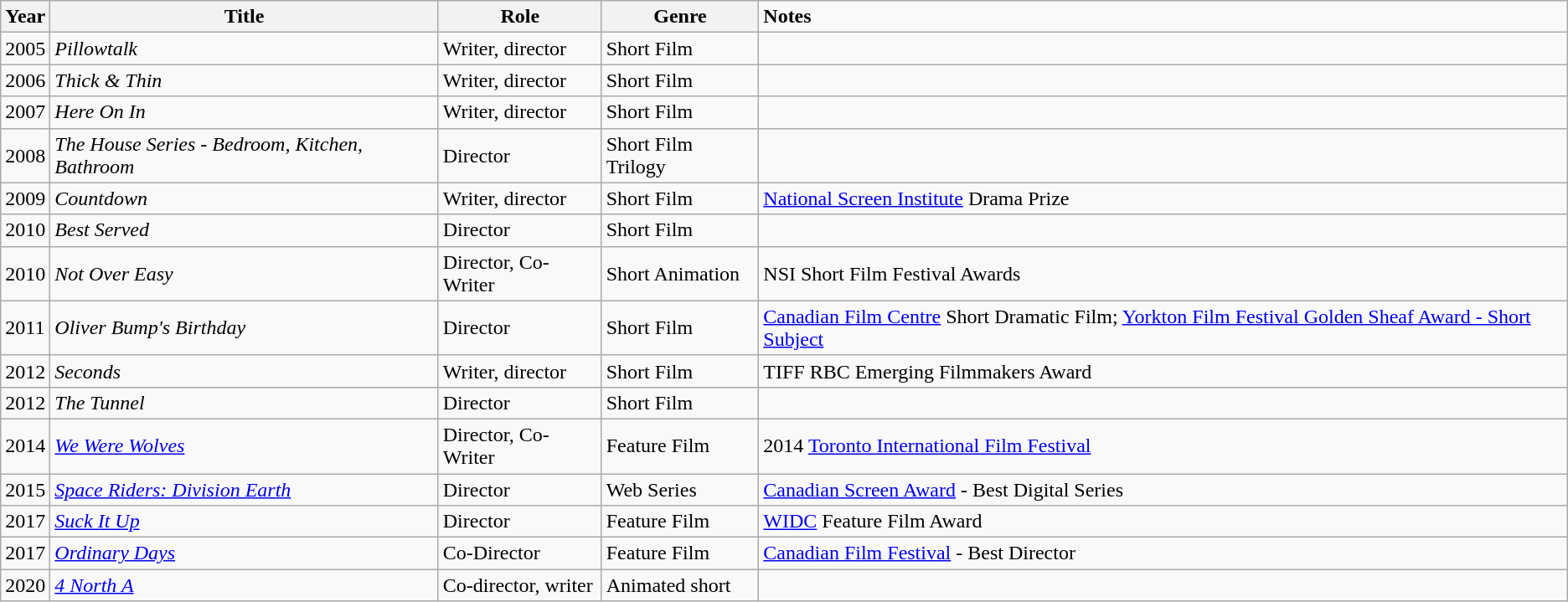<table class="wikitable">
<tr>
<th>Year</th>
<th>Title</th>
<th>Role</th>
<th>Genre</th>
<td><strong>Notes</strong></td>
</tr>
<tr>
<td>2005</td>
<td><em>Pillowtalk</em></td>
<td>Writer, director</td>
<td>Short Film</td>
<td></td>
</tr>
<tr>
<td>2006</td>
<td><em>Thick & Thin</em></td>
<td>Writer, director</td>
<td>Short Film</td>
<td></td>
</tr>
<tr>
<td>2007</td>
<td><em>Here On In</em></td>
<td>Writer, director</td>
<td>Short Film</td>
<td></td>
</tr>
<tr>
<td>2008</td>
<td><em>The House Series - Bedroom, Kitchen, Bathroom</em></td>
<td>Director</td>
<td>Short Film Trilogy</td>
<td></td>
</tr>
<tr>
<td>2009</td>
<td><em>Countdown</em></td>
<td>Writer, director</td>
<td>Short Film</td>
<td><a href='#'>National Screen Institute</a> Drama Prize</td>
</tr>
<tr>
<td>2010</td>
<td><em>Best Served</em></td>
<td>Director</td>
<td>Short Film</td>
<td></td>
</tr>
<tr>
<td>2010</td>
<td><em>Not Over Easy</em></td>
<td>Director, Co-Writer</td>
<td>Short Animation</td>
<td>NSI Short Film Festival Awards</td>
</tr>
<tr>
<td>2011</td>
<td><em>Oliver Bump's Birthday</em></td>
<td>Director</td>
<td>Short Film</td>
<td><a href='#'>Canadian Film Centre</a> Short Dramatic Film; <a href='#'>Yorkton Film Festival Golden Sheaf Award - Short Subject</a></td>
</tr>
<tr>
<td>2012</td>
<td><em>Seconds</em></td>
<td>Writer, director</td>
<td>Short Film</td>
<td>TIFF RBC Emerging Filmmakers Award</td>
</tr>
<tr>
<td>2012</td>
<td><em>The Tunnel</em></td>
<td>Director</td>
<td>Short Film</td>
<td></td>
</tr>
<tr>
<td>2014</td>
<td><em><a href='#'>We Were Wolves</a></em></td>
<td>Director, Co-Writer</td>
<td>Feature Film</td>
<td>2014 <a href='#'>Toronto International Film Festival</a></td>
</tr>
<tr>
<td>2015</td>
<td><em><a href='#'>Space Riders: Division Earth</a></em></td>
<td>Director</td>
<td>Web Series</td>
<td><a href='#'>Canadian Screen Award</a> - Best Digital Series</td>
</tr>
<tr>
<td>2017</td>
<td><a href='#'><em>Suck It Up</em></a></td>
<td>Director</td>
<td>Feature Film</td>
<td><a href='#'>WIDC</a> Feature Film Award</td>
</tr>
<tr>
<td>2017</td>
<td><em><a href='#'>Ordinary Days</a></em></td>
<td>Co-Director</td>
<td>Feature Film</td>
<td><a href='#'>Canadian Film Festival</a> - Best Director</td>
</tr>
<tr>
<td>2020</td>
<td><em><a href='#'>4 North A</a></em></td>
<td>Co-director, writer</td>
<td>Animated short</td>
<td></td>
</tr>
</table>
